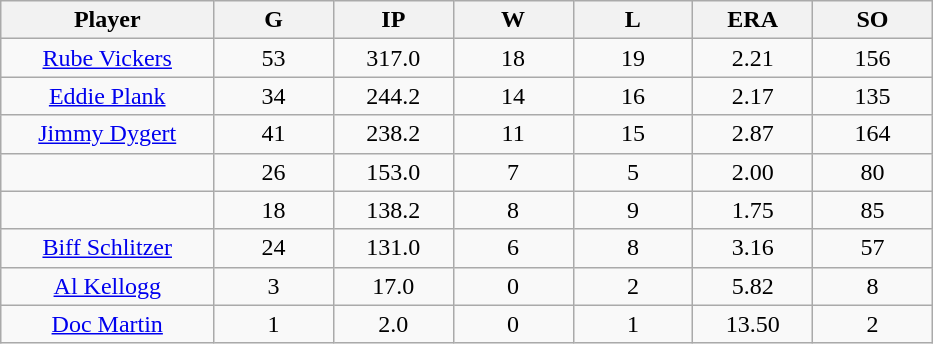<table class="wikitable sortable">
<tr>
<th bgcolor="#DDDDFF" width="16%">Player</th>
<th bgcolor="#DDDDFF" width="9%">G</th>
<th bgcolor="#DDDDFF" width="9%">IP</th>
<th bgcolor="#DDDDFF" width="9%">W</th>
<th bgcolor="#DDDDFF" width="9%">L</th>
<th bgcolor="#DDDDFF" width="9%">ERA</th>
<th bgcolor="#DDDDFF" width="9%">SO</th>
</tr>
<tr align="center">
<td><a href='#'>Rube Vickers</a></td>
<td>53</td>
<td>317.0</td>
<td>18</td>
<td>19</td>
<td>2.21</td>
<td>156</td>
</tr>
<tr align="center">
<td><a href='#'>Eddie Plank</a></td>
<td>34</td>
<td>244.2</td>
<td>14</td>
<td>16</td>
<td>2.17</td>
<td>135</td>
</tr>
<tr align="center">
<td><a href='#'>Jimmy Dygert</a></td>
<td>41</td>
<td>238.2</td>
<td>11</td>
<td>15</td>
<td>2.87</td>
<td>164</td>
</tr>
<tr align="center">
<td></td>
<td>26</td>
<td>153.0</td>
<td>7</td>
<td>5</td>
<td>2.00</td>
<td>80</td>
</tr>
<tr align="center">
<td></td>
<td>18</td>
<td>138.2</td>
<td>8</td>
<td>9</td>
<td>1.75</td>
<td>85</td>
</tr>
<tr align="center">
<td><a href='#'>Biff Schlitzer</a></td>
<td>24</td>
<td>131.0</td>
<td>6</td>
<td>8</td>
<td>3.16</td>
<td>57</td>
</tr>
<tr align="center">
<td><a href='#'>Al Kellogg</a></td>
<td>3</td>
<td>17.0</td>
<td>0</td>
<td>2</td>
<td>5.82</td>
<td>8</td>
</tr>
<tr align="center">
<td><a href='#'>Doc Martin</a></td>
<td>1</td>
<td>2.0</td>
<td>0</td>
<td>1</td>
<td>13.50</td>
<td>2</td>
</tr>
</table>
